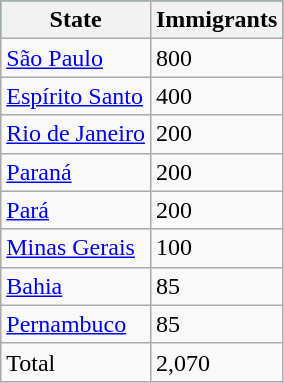<table class="wikitable">
<tr style="background:#096;" colspan="2">
<th>State</th>
<th>Immigrants</th>
</tr>
<tr>
<td><a href='#'>São Paulo</a></td>
<td>800</td>
</tr>
<tr>
<td><a href='#'>Espírito Santo</a></td>
<td>400</td>
</tr>
<tr>
<td><a href='#'>Rio de Janeiro</a></td>
<td>200</td>
</tr>
<tr>
<td><a href='#'>Paraná</a></td>
<td>200</td>
</tr>
<tr>
<td><a href='#'>Pará</a></td>
<td>200</td>
</tr>
<tr>
<td><a href='#'>Minas Gerais</a></td>
<td>100</td>
</tr>
<tr>
<td><a href='#'>Bahia</a></td>
<td>85</td>
</tr>
<tr>
<td><a href='#'>Pernambuco</a></td>
<td>85</td>
</tr>
<tr>
<td>Total</td>
<td>2,070</td>
</tr>
</table>
